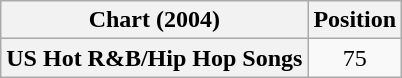<table class="wikitable sortable plainrowheaders">
<tr>
<th scope="col">Chart (2004)</th>
<th scope="col">Position</th>
</tr>
<tr>
<th scope="row">US Hot R&B/Hip Hop Songs</th>
<td style="text-align:center;">75</td>
</tr>
</table>
